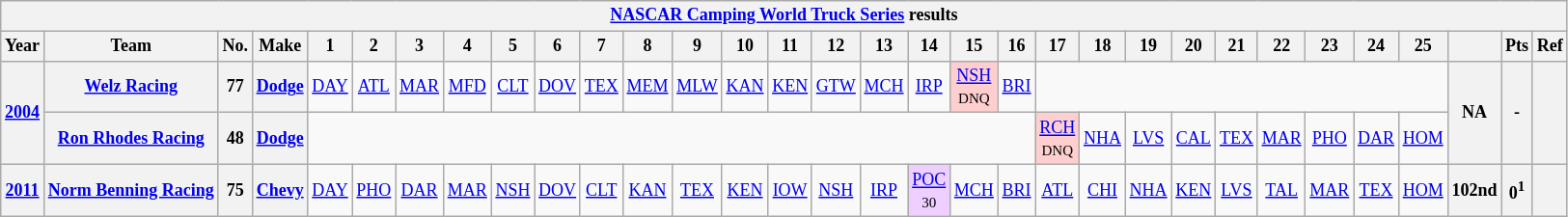<table class="wikitable" style="text-align:center; font-size:75%">
<tr>
<th colspan=45><a href='#'>NASCAR Camping World Truck Series</a> results</th>
</tr>
<tr>
<th>Year</th>
<th>Team</th>
<th>No.</th>
<th>Make</th>
<th>1</th>
<th>2</th>
<th>3</th>
<th>4</th>
<th>5</th>
<th>6</th>
<th>7</th>
<th>8</th>
<th>9</th>
<th>10</th>
<th>11</th>
<th>12</th>
<th>13</th>
<th>14</th>
<th>15</th>
<th>16</th>
<th>17</th>
<th>18</th>
<th>19</th>
<th>20</th>
<th>21</th>
<th>22</th>
<th>23</th>
<th>24</th>
<th>25</th>
<th></th>
<th>Pts</th>
<th>Ref</th>
</tr>
<tr>
<th rowspan=2><a href='#'>2004</a></th>
<th><a href='#'>Welz Racing</a></th>
<th>77</th>
<th><a href='#'>Dodge</a></th>
<td><a href='#'>DAY</a></td>
<td><a href='#'>ATL</a></td>
<td><a href='#'>MAR</a></td>
<td><a href='#'>MFD</a></td>
<td><a href='#'>CLT</a></td>
<td><a href='#'>DOV</a></td>
<td><a href='#'>TEX</a></td>
<td><a href='#'>MEM</a></td>
<td><a href='#'>MLW</a></td>
<td><a href='#'>KAN</a></td>
<td><a href='#'>KEN</a></td>
<td><a href='#'>GTW</a></td>
<td><a href='#'>MCH</a></td>
<td><a href='#'>IRP</a></td>
<td style="background:#FFCFCF;"><a href='#'>NSH</a><br><small>DNQ</small></td>
<td><a href='#'>BRI</a></td>
<td colspan=9></td>
<th rowspan=2>NA</th>
<th rowspan=2>-</th>
<th rowspan=2></th>
</tr>
<tr>
<th><a href='#'>Ron Rhodes Racing</a></th>
<th>48</th>
<th><a href='#'>Dodge</a></th>
<td colspan=16></td>
<td style="background:#FFCFCF;"><a href='#'>RCH</a><br><small>DNQ</small></td>
<td><a href='#'>NHA</a></td>
<td><a href='#'>LVS</a></td>
<td><a href='#'>CAL</a></td>
<td><a href='#'>TEX</a></td>
<td><a href='#'>MAR</a></td>
<td><a href='#'>PHO</a></td>
<td><a href='#'>DAR</a></td>
<td><a href='#'>HOM</a></td>
</tr>
<tr>
<th><a href='#'>2011</a></th>
<th><a href='#'>Norm Benning Racing</a></th>
<th>75</th>
<th><a href='#'>Chevy</a></th>
<td><a href='#'>DAY</a></td>
<td><a href='#'>PHO</a></td>
<td><a href='#'>DAR</a></td>
<td><a href='#'>MAR</a></td>
<td><a href='#'>NSH</a></td>
<td><a href='#'>DOV</a></td>
<td><a href='#'>CLT</a></td>
<td><a href='#'>KAN</a></td>
<td><a href='#'>TEX</a></td>
<td><a href='#'>KEN</a></td>
<td><a href='#'>IOW</a></td>
<td><a href='#'>NSH</a></td>
<td><a href='#'>IRP</a></td>
<td style="background:#EFCFFF;"><a href='#'>POC</a><br><small>30</small></td>
<td><a href='#'>MCH</a></td>
<td><a href='#'>BRI</a></td>
<td><a href='#'>ATL</a></td>
<td><a href='#'>CHI</a></td>
<td><a href='#'>NHA</a></td>
<td><a href='#'>KEN</a></td>
<td><a href='#'>LVS</a></td>
<td><a href='#'>TAL</a></td>
<td><a href='#'>MAR</a></td>
<td><a href='#'>TEX</a></td>
<td><a href='#'>HOM</a></td>
<th>102nd</th>
<th>0<sup>1</sup></th>
<th></th>
</tr>
</table>
